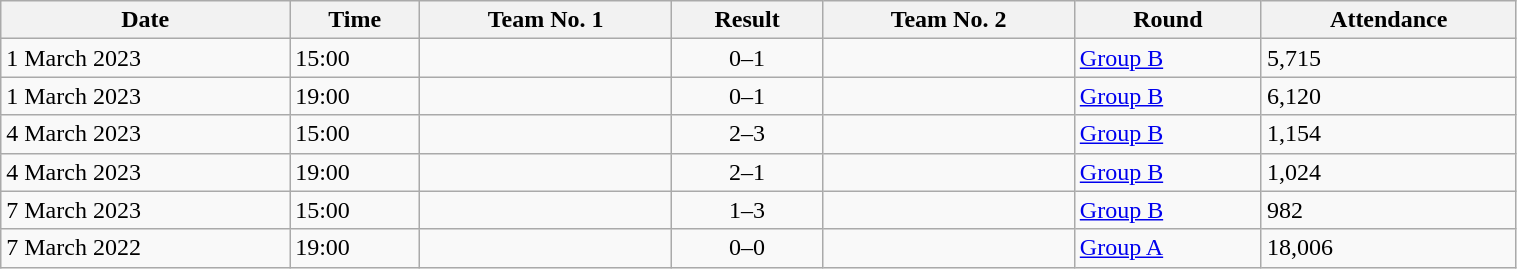<table class="wikitable" style="text-align:left; width:80%;">
<tr>
<th>Date</th>
<th>Time</th>
<th>Team No. 1</th>
<th>Result</th>
<th>Team No. 2</th>
<th>Round</th>
<th>Attendance</th>
</tr>
<tr>
<td>1 March 2023</td>
<td>15:00</td>
<td></td>
<td style="text-align:center;">0–1</td>
<td></td>
<td><a href='#'>Group B</a></td>
<td>5,715</td>
</tr>
<tr>
<td>1 March 2023</td>
<td>19:00</td>
<td></td>
<td style="text-align:center;">0–1</td>
<td></td>
<td><a href='#'>Group B</a></td>
<td>6,120</td>
</tr>
<tr>
<td>4 March 2023</td>
<td>15:00</td>
<td></td>
<td style="text-align:center;">2–3</td>
<td></td>
<td><a href='#'>Group B</a></td>
<td>1,154</td>
</tr>
<tr>
<td>4 March 2023</td>
<td>19:00</td>
<td></td>
<td style="text-align:center;">2–1</td>
<td></td>
<td><a href='#'>Group B</a></td>
<td>1,024</td>
</tr>
<tr>
<td>7 March 2023</td>
<td>15:00</td>
<td></td>
<td style="text-align:center;">1–3</td>
<td></td>
<td><a href='#'>Group B</a></td>
<td>982</td>
</tr>
<tr>
<td>7 March 2022</td>
<td>19:00</td>
<td></td>
<td style="text-align:center;">0–0</td>
<td></td>
<td><a href='#'>Group A</a></td>
<td>18,006</td>
</tr>
</table>
